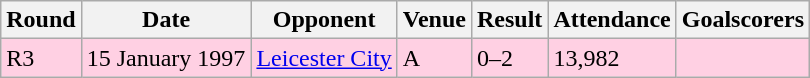<table class="wikitable">
<tr>
<th>Round</th>
<th>Date</th>
<th>Opponent</th>
<th>Venue</th>
<th>Result</th>
<th>Attendance</th>
<th>Goalscorers</th>
</tr>
<tr style="background-color: #ffd0e3;">
<td>R3</td>
<td>15 January 1997</td>
<td><a href='#'>Leicester City</a></td>
<td>A</td>
<td>0–2</td>
<td>13,982</td>
<td></td>
</tr>
</table>
